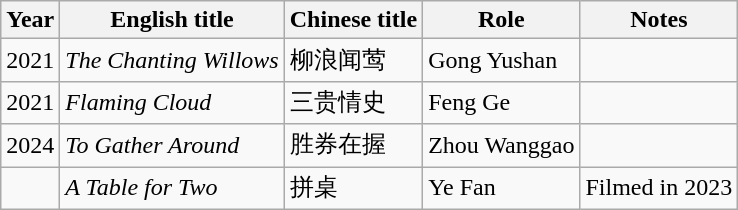<table class="wikitable">
<tr>
<th>Year</th>
<th>English title</th>
<th>Chinese title</th>
<th>Role</th>
<th>Notes</th>
</tr>
<tr>
<td>2021</td>
<td><em>The Chanting Willows</em></td>
<td>柳浪闻莺</td>
<td>Gong Yushan</td>
<td></td>
</tr>
<tr>
<td>2021</td>
<td><em>Flaming Cloud</em></td>
<td>三贵情史</td>
<td>Feng Ge</td>
</tr>
<tr>
<td>2024</td>
<td><em>To Gather Around</em></td>
<td>胜券在握</td>
<td>Zhou Wanggao</td>
<td></td>
</tr>
<tr>
<td></td>
<td><em>A Table for Two</em></td>
<td>拼桌</td>
<td>Ye Fan</td>
<td>Filmed in 2023</td>
</tr>
</table>
